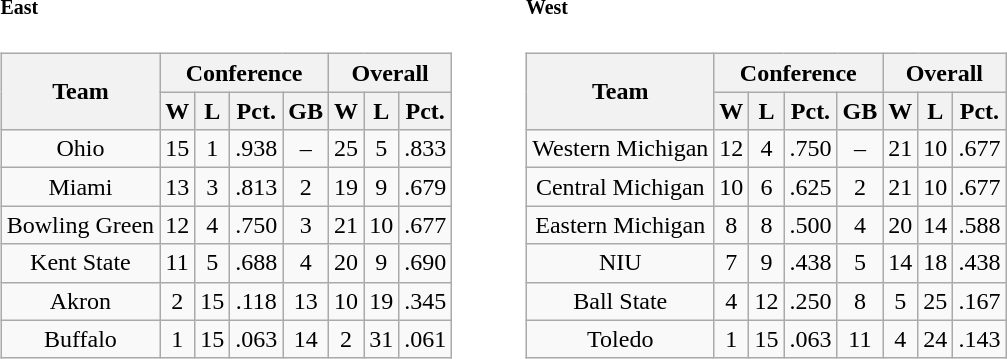<table>
<tr>
<td valign="top"><br><h5>East</h5><table class="wikitable" style="text-align:center;">
<tr>
<th rowspan=2>Team</th>
<th colspan=4>Conference</th>
<th colspan=3>Overall</th>
</tr>
<tr>
<th>W</th>
<th>L</th>
<th>Pct.</th>
<th>GB</th>
<th>W</th>
<th>L</th>
<th>Pct.</th>
</tr>
<tr>
<td>Ohio</td>
<td>15</td>
<td>1</td>
<td>.938</td>
<td>–</td>
<td>25</td>
<td>5</td>
<td>.833</td>
</tr>
<tr>
<td>Miami</td>
<td>13</td>
<td>3</td>
<td>.813</td>
<td>2</td>
<td>19</td>
<td>9</td>
<td>.679</td>
</tr>
<tr>
<td>Bowling Green</td>
<td>12</td>
<td>4</td>
<td>.750</td>
<td>3</td>
<td>21</td>
<td>10</td>
<td>.677</td>
</tr>
<tr>
<td>Kent State</td>
<td>11</td>
<td>5</td>
<td>.688</td>
<td>4</td>
<td>20</td>
<td>9</td>
<td>.690</td>
</tr>
<tr>
<td>Akron</td>
<td>2</td>
<td>15</td>
<td>.118</td>
<td>13</td>
<td>10</td>
<td>19</td>
<td>.345</td>
</tr>
<tr>
<td>Buffalo</td>
<td>1</td>
<td>15</td>
<td>.063</td>
<td>14</td>
<td>2</td>
<td>31</td>
<td>.061</td>
</tr>
</table>
</td>
<td width="25"></td>
<td valign="top"><br><h5>West</h5><table class="wikitable" style="text-align:center;">
<tr>
<th rowspan=2>Team</th>
<th colspan=4>Conference</th>
<th colspan=3>Overall</th>
</tr>
<tr>
<th>W</th>
<th>L</th>
<th>Pct.</th>
<th>GB</th>
<th>W</th>
<th>L</th>
<th>Pct.</th>
</tr>
<tr>
<td>Western Michigan</td>
<td>12</td>
<td>4</td>
<td>.750</td>
<td>–</td>
<td>21</td>
<td>10</td>
<td>.677</td>
</tr>
<tr>
<td>Central Michigan</td>
<td>10</td>
<td>6</td>
<td>.625</td>
<td>2</td>
<td>21</td>
<td>10</td>
<td>.677</td>
</tr>
<tr>
<td>Eastern Michigan</td>
<td>8</td>
<td>8</td>
<td>.500</td>
<td>4</td>
<td>20</td>
<td>14</td>
<td>.588</td>
</tr>
<tr>
<td>NIU</td>
<td>7</td>
<td>9</td>
<td>.438</td>
<td>5</td>
<td>14</td>
<td>18</td>
<td>.438</td>
</tr>
<tr>
<td>Ball State</td>
<td>4</td>
<td>12</td>
<td>.250</td>
<td>8</td>
<td>5</td>
<td>25</td>
<td>.167</td>
</tr>
<tr>
<td>Toledo</td>
<td>1</td>
<td>15</td>
<td>.063</td>
<td>11</td>
<td>4</td>
<td>24</td>
<td>.143</td>
</tr>
</table>
</td>
</tr>
</table>
